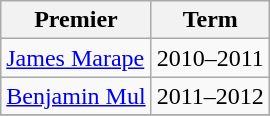<table class="wikitable">
<tr>
<th><strong>Premier</strong></th>
<th><strong>Term</strong></th>
</tr>
<tr>
<td><a href='#'>James Marape</a></td>
<td>2010–2011</td>
</tr>
<tr>
<td><a href='#'>Benjamin Mul</a></td>
<td>2011–2012</td>
</tr>
<tr>
</tr>
</table>
